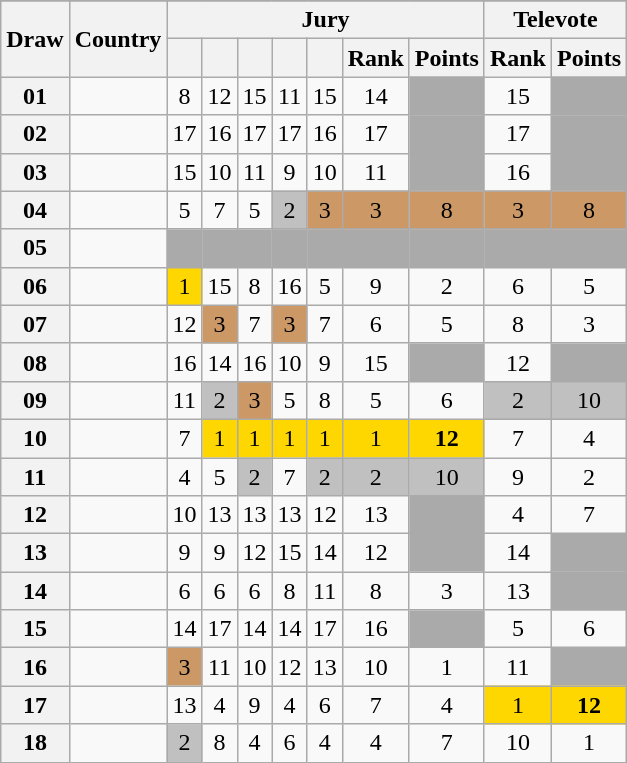<table class="sortable wikitable collapsible plainrowheaders" style="text-align:center;">
<tr>
</tr>
<tr>
<th scope="col" rowspan="2">Draw</th>
<th scope="col" rowspan="2">Country</th>
<th scope="col" colspan="7">Jury</th>
<th scope="col" colspan="2">Televote</th>
</tr>
<tr>
<th scope="col"><small></small></th>
<th scope="col"><small></small></th>
<th scope="col"><small></small></th>
<th scope="col"><small></small></th>
<th scope="col"><small></small></th>
<th scope="col">Rank</th>
<th scope="col">Points</th>
<th scope="col">Rank</th>
<th scope="col">Points</th>
</tr>
<tr>
<th scope="row" style="text-align:center;">01</th>
<td style="text-align:left;"></td>
<td>8</td>
<td>12</td>
<td>15</td>
<td>11</td>
<td>15</td>
<td>14</td>
<td style="background:#AAAAAA;"></td>
<td>15</td>
<td style="background:#AAAAAA;"></td>
</tr>
<tr>
<th scope="row" style="text-align:center;">02</th>
<td style="text-align:left;"></td>
<td>17</td>
<td>16</td>
<td>17</td>
<td>17</td>
<td>16</td>
<td>17</td>
<td style="background:#AAAAAA;"></td>
<td>17</td>
<td style="background:#AAAAAA;"></td>
</tr>
<tr>
<th scope="row" style="text-align:center;">03</th>
<td style="text-align:left;"></td>
<td>15</td>
<td>10</td>
<td>11</td>
<td>9</td>
<td>10</td>
<td>11</td>
<td style="background:#AAAAAA;"></td>
<td>16</td>
<td style="background:#AAAAAA;"></td>
</tr>
<tr>
<th scope="row" style="text-align:center;">04</th>
<td style="text-align:left;"></td>
<td>5</td>
<td>7</td>
<td>5</td>
<td style="background:silver;">2</td>
<td style="background:#CC9966;">3</td>
<td style="background:#CC9966;">3</td>
<td style="background:#CC9966;">8</td>
<td style="background:#CC9966;">3</td>
<td style="background:#CC9966;">8</td>
</tr>
<tr class="sortbottom">
<th scope="row" style="text-align:center;">05</th>
<td style="text-align:left;"></td>
<td style="background:#AAAAAA;"></td>
<td style="background:#AAAAAA;"></td>
<td style="background:#AAAAAA;"></td>
<td style="background:#AAAAAA;"></td>
<td style="background:#AAAAAA;"></td>
<td style="background:#AAAAAA;"></td>
<td style="background:#AAAAAA;"></td>
<td style="background:#AAAAAA;"></td>
<td style="background:#AAAAAA;"></td>
</tr>
<tr>
<th scope="row" style="text-align:center;">06</th>
<td style="text-align:left;"></td>
<td style="background:gold;">1</td>
<td>15</td>
<td>8</td>
<td>16</td>
<td>5</td>
<td>9</td>
<td>2</td>
<td>6</td>
<td>5</td>
</tr>
<tr>
<th scope="row" style="text-align:center;">07</th>
<td style="text-align:left;"></td>
<td>12</td>
<td style="background:#CC9966;">3</td>
<td>7</td>
<td style="background:#CC9966;">3</td>
<td>7</td>
<td>6</td>
<td>5</td>
<td>8</td>
<td>3</td>
</tr>
<tr>
<th scope="row" style="text-align:center;">08</th>
<td style="text-align:left;"></td>
<td>16</td>
<td>14</td>
<td>16</td>
<td>10</td>
<td>9</td>
<td>15</td>
<td style="background:#AAAAAA;"></td>
<td>12</td>
<td style="background:#AAAAAA;"></td>
</tr>
<tr>
<th scope="row" style="text-align:center;">09</th>
<td style="text-align:left;"></td>
<td>11</td>
<td style="background:silver;">2</td>
<td style="background:#CC9966;">3</td>
<td>5</td>
<td>8</td>
<td>5</td>
<td>6</td>
<td style="background:silver;">2</td>
<td style="background:silver;">10</td>
</tr>
<tr>
<th scope="row" style="text-align:center;">10</th>
<td style="text-align:left;"></td>
<td>7</td>
<td style="background:gold;">1</td>
<td style="background:gold;">1</td>
<td style="background:gold;">1</td>
<td style="background:gold;">1</td>
<td style="background:gold;">1</td>
<td style="background:gold;"><strong>12</strong></td>
<td>7</td>
<td>4</td>
</tr>
<tr>
<th scope="row" style="text-align:center;">11</th>
<td style="text-align:left;"></td>
<td>4</td>
<td>5</td>
<td style="background:silver;">2</td>
<td>7</td>
<td style="background:silver;">2</td>
<td style="background:silver;">2</td>
<td style="background:silver;">10</td>
<td>9</td>
<td>2</td>
</tr>
<tr>
<th scope="row" style="text-align:center;">12</th>
<td style="text-align:left;"></td>
<td>10</td>
<td>13</td>
<td>13</td>
<td>13</td>
<td>12</td>
<td>13</td>
<td style="background:#AAAAAA;"></td>
<td>4</td>
<td>7</td>
</tr>
<tr>
<th scope="row" style="text-align:center;">13</th>
<td style="text-align:left;"></td>
<td>9</td>
<td>9</td>
<td>12</td>
<td>15</td>
<td>14</td>
<td>12</td>
<td style="background:#AAAAAA;"></td>
<td>14</td>
<td style="background:#AAAAAA;"></td>
</tr>
<tr>
<th scope="row" style="text-align:center;">14</th>
<td style="text-align:left;"></td>
<td>6</td>
<td>6</td>
<td>6</td>
<td>8</td>
<td>11</td>
<td>8</td>
<td>3</td>
<td>13</td>
<td style="background:#AAAAAA;"></td>
</tr>
<tr>
<th scope="row" style="text-align:center;">15</th>
<td style="text-align:left;"></td>
<td>14</td>
<td>17</td>
<td>14</td>
<td>14</td>
<td>17</td>
<td>16</td>
<td style="background:#AAAAAA;"></td>
<td>5</td>
<td>6</td>
</tr>
<tr>
<th scope="row" style="text-align:center;">16</th>
<td style="text-align:left;"></td>
<td style="background:#CC9966;">3</td>
<td>11</td>
<td>10</td>
<td>12</td>
<td>13</td>
<td>10</td>
<td>1</td>
<td>11</td>
<td style="background:#AAAAAA;"></td>
</tr>
<tr>
<th scope="row" style="text-align:center;">17</th>
<td style="text-align:left;"></td>
<td>13</td>
<td>4</td>
<td>9</td>
<td>4</td>
<td>6</td>
<td>7</td>
<td>4</td>
<td style="background:gold;">1</td>
<td style="background:gold;"><strong>12</strong></td>
</tr>
<tr>
<th scope="row" style="text-align:center;">18</th>
<td style="text-align:left;"></td>
<td style="background:silver;">2</td>
<td>8</td>
<td>4</td>
<td>6</td>
<td>4</td>
<td>4</td>
<td>7</td>
<td>10</td>
<td>1</td>
</tr>
</table>
